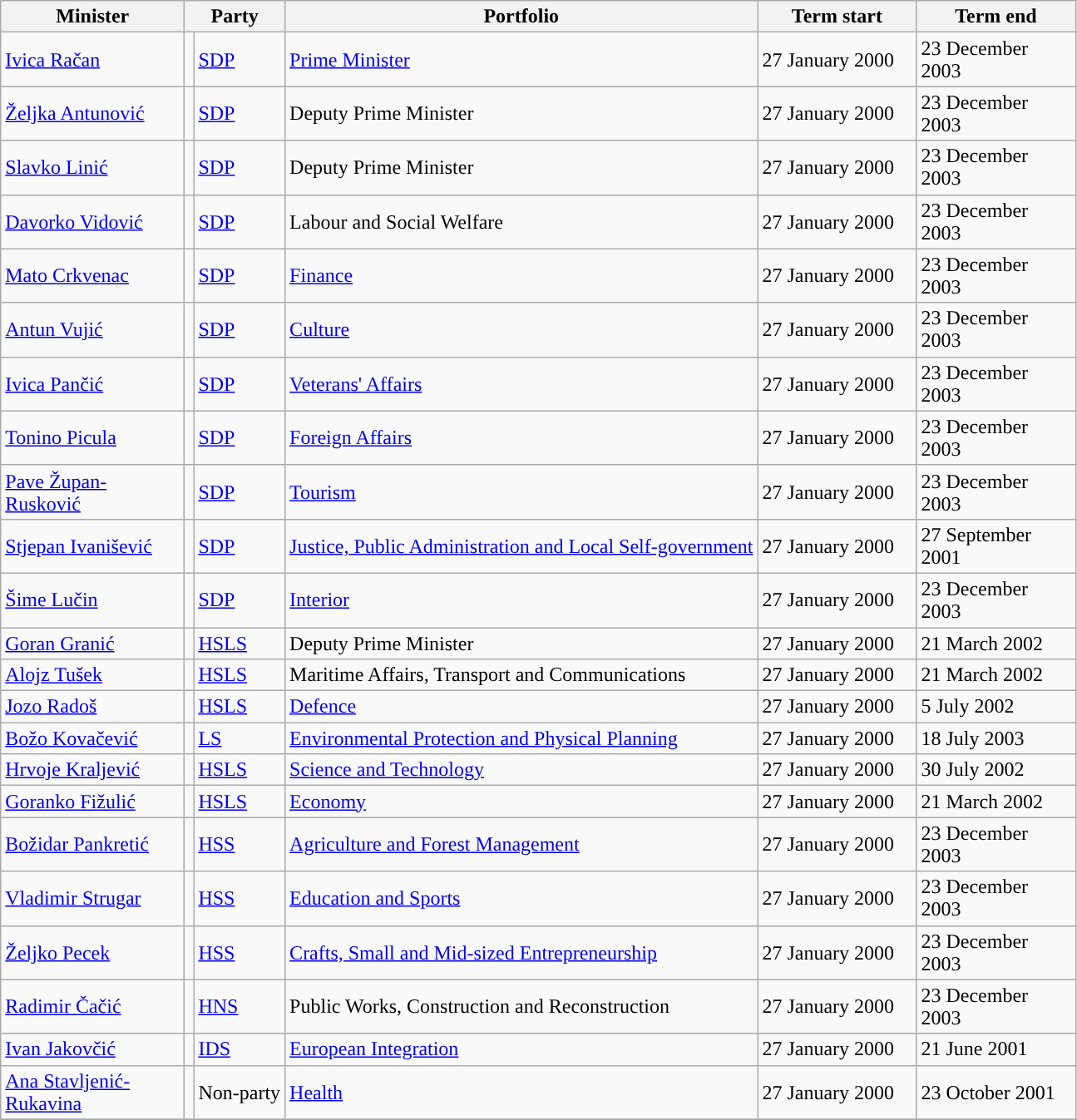<table class="wikitable sortable">
<tr>
<th width="140">Minister</th>
<th colspan=2 width="60">Party</th>
<th>Portfolio</th>
<th width="120">Term start</th>
<th width="120">Term end</th>
</tr>
<tr>
<td><a href='#'>Ivica Račan</a> </td>
<td style="background-color: "></td>
<td><a href='#'>SDP</a></td>
<td><a href='#'>Prime Minister</a></td>
<td>27 January 2000</td>
<td>23 December 2003</td>
</tr>
<tr>
<td><a href='#'>Željka Antunović</a> </td>
<td style="background-color: "></td>
<td><a href='#'>SDP</a></td>
<td>Deputy Prime Minister</td>
<td>27 January 2000</td>
<td>23 December 2003</td>
</tr>
<tr>
<td><a href='#'>Slavko Linić</a> </td>
<td style="background-color: "></td>
<td><a href='#'>SDP</a></td>
<td>Deputy Prime Minister</td>
<td>27 January 2000</td>
<td>23 December 2003</td>
</tr>
<tr>
<td><a href='#'>Davorko Vidović</a></td>
<td style="background-color: "></td>
<td><a href='#'>SDP</a></td>
<td>Labour and Social Welfare</td>
<td>27 January 2000</td>
<td>23 December 2003</td>
</tr>
<tr>
<td><a href='#'>Mato Crkvenac</a></td>
<td style="background-color: "></td>
<td><a href='#'>SDP</a></td>
<td><a href='#'>Finance</a></td>
<td>27 January 2000</td>
<td>23 December 2003</td>
</tr>
<tr>
<td><a href='#'>Antun Vujić</a></td>
<td style="background-color: "></td>
<td><a href='#'>SDP</a></td>
<td><a href='#'>Culture</a></td>
<td>27 January 2000</td>
<td>23 December 2003</td>
</tr>
<tr>
<td><a href='#'>Ivica Pančić</a></td>
<td style="background-color: "></td>
<td><a href='#'>SDP</a></td>
<td><a href='#'>Veterans' Affairs</a></td>
<td>27 January 2000</td>
<td>23 December 2003</td>
</tr>
<tr>
<td><a href='#'>Tonino Picula</a></td>
<td style="background-color: "></td>
<td><a href='#'>SDP</a></td>
<td><a href='#'>Foreign Affairs</a></td>
<td>27 January 2000</td>
<td>23 December 2003</td>
</tr>
<tr>
<td><a href='#'>Pave Župan-Rusković</a></td>
<td style="background-color: "></td>
<td><a href='#'>SDP</a></td>
<td><a href='#'>Tourism</a></td>
<td>27 January 2000</td>
<td>23 December 2003</td>
</tr>
<tr>
<td><a href='#'>Stjepan Ivanišević</a></td>
<td style="background-color: "></td>
<td><a href='#'>SDP</a></td>
<td><a href='#'>Justice, Public Administration and Local Self-government</a></td>
<td>27 January 2000</td>
<td>27 September 2001</td>
</tr>
<tr>
<td><a href='#'>Šime Lučin</a></td>
<td style="background-color: "></td>
<td><a href='#'>SDP</a></td>
<td><a href='#'>Interior</a></td>
<td>27 January 2000</td>
<td>23 December 2003</td>
</tr>
<tr>
<td><a href='#'>Goran Granić</a> </td>
<td style="background-color: "></td>
<td><a href='#'>HSLS</a></td>
<td>Deputy Prime Minister</td>
<td>27 January 2000</td>
<td>21 March 2002</td>
</tr>
<tr>
<td><a href='#'>Alojz Tušek</a></td>
<td style="background-color: "></td>
<td><a href='#'>HSLS</a></td>
<td>Maritime Affairs, Transport and Communications</td>
<td>27 January 2000</td>
<td>21 March 2002</td>
</tr>
<tr>
<td><a href='#'>Jozo Radoš</a></td>
<td style="background-color: "></td>
<td><a href='#'>HSLS</a></td>
<td><a href='#'>Defence</a></td>
<td>27 January 2000</td>
<td>5 July 2002</td>
</tr>
<tr>
<td><a href='#'>Božo Kovačević</a></td>
<td style="background-color: "></td>
<td><a href='#'>LS</a></td>
<td><a href='#'>Environmental Protection and Physical Planning</a></td>
<td>27 January 2000</td>
<td>18 July 2003</td>
</tr>
<tr>
<td><a href='#'>Hrvoje Kraljević</a></td>
<td style="background-color: "></td>
<td><a href='#'>HSLS</a></td>
<td><a href='#'>Science and Technology</a></td>
<td>27 January 2000</td>
<td>30 July 2002</td>
</tr>
<tr>
<td><a href='#'>Goranko Fižulić</a></td>
<td style="background-color: "></td>
<td><a href='#'>HSLS</a></td>
<td><a href='#'>Economy</a></td>
<td>27 January 2000</td>
<td>21 March 2002</td>
</tr>
<tr>
<td><a href='#'>Božidar Pankretić</a></td>
<td style="background-color: "></td>
<td><a href='#'>HSS</a></td>
<td><a href='#'>Agriculture and Forest Management</a></td>
<td>27 January 2000</td>
<td>23 December 2003</td>
</tr>
<tr>
<td><a href='#'>Vladimir Strugar</a></td>
<td style="background-color: "></td>
<td><a href='#'>HSS</a></td>
<td><a href='#'>Education and Sports</a></td>
<td>27 January 2000</td>
<td>23 December 2003</td>
</tr>
<tr>
<td><a href='#'>Željko Pecek</a></td>
<td style="background-color: "></td>
<td><a href='#'>HSS</a></td>
<td><a href='#'>Crafts, Small and Mid-sized Entrepreneurship</a></td>
<td>27 January 2000</td>
<td>23 December 2003</td>
</tr>
<tr>
<td><a href='#'>Radimir Čačić</a></td>
<td style="background-color: "></td>
<td><a href='#'>HNS</a></td>
<td>Public Works, Construction and Reconstruction</td>
<td>27 January 2000</td>
<td>23 December 2003</td>
</tr>
<tr>
<td><a href='#'>Ivan Jakovčić</a></td>
<td style="background-color: "></td>
<td><a href='#'>IDS</a></td>
<td><a href='#'>European Integration</a></td>
<td>27 January 2000</td>
<td>21 June 2001</td>
</tr>
<tr>
<td><a href='#'>Ana Stavljenić-Rukavina</a></td>
<td style="background-color: "></td>
<td>Non-party</td>
<td><a href='#'>Health</a></td>
<td>27 January 2000</td>
<td>23 October 2001</td>
</tr>
<tr>
</tr>
</table>
